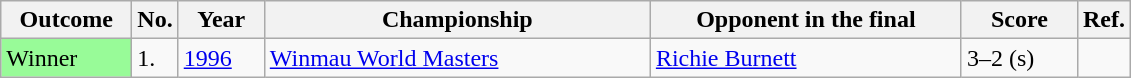<table class="wikitable">
<tr>
<th width="80">Outcome</th>
<th width="20">No.</th>
<th width="50">Year</th>
<th style="width:250px;">Championship</th>
<th style="width:200px;">Opponent in the final</th>
<th width="70">Score</th>
<th width="20">Ref.</th>
</tr>
<tr>
<td style="background:#98FB98">Winner</td>
<td>1.</td>
<td><a href='#'>1996</a></td>
<td><a href='#'>Winmau World Masters</a></td>
<td> <a href='#'>Richie Burnett</a></td>
<td>3–2 (s)</td>
<td align="center"></td>
</tr>
</table>
